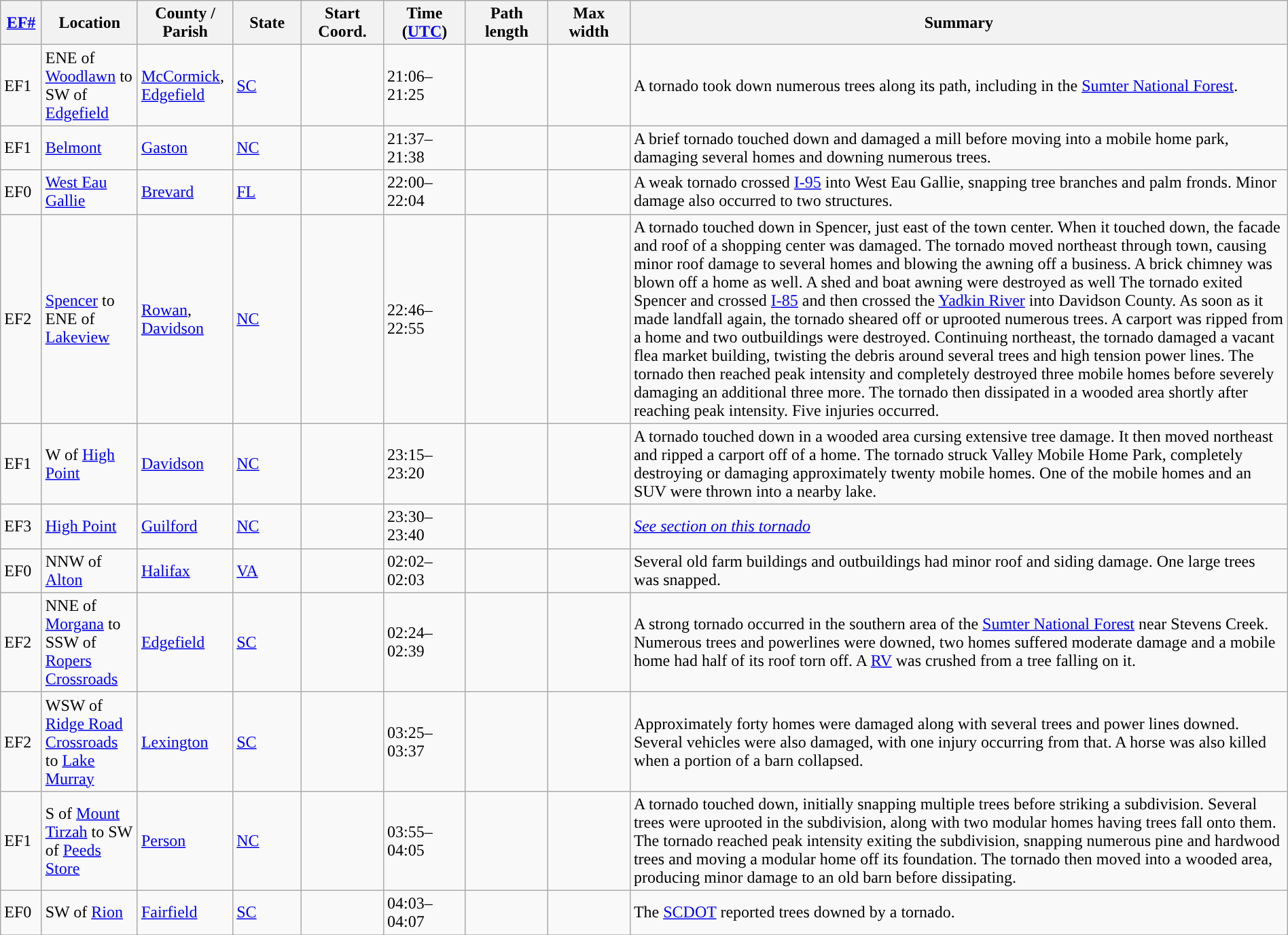<table class="wikitable sortable" style="width:100%;">
<tr>
<th scope="col"  style="width:3%; text-align:center;"><a href='#'>EF#</a></th>
<th scope="col"  style="width:7%; text-align:center;" class="unsortable">Location</th>
<th scope="col"  style="width:6%; text-align:center;" class="unsortable">County / Parish</th>
<th scope="col"  style="width:5%; text-align:center;">State</th>
<th scope="col"  style="width:6%; text-align:center;">Start Coord.</th>
<th scope="col"  style="width:6%; text-align:center;">Time (<a href='#'>UTC</a>)</th>
<th scope="col"  style="width:6%; text-align:center;">Path length</th>
<th scope="col"  style="width:6%; text-align:center;">Max width</th>
<th scope="col" class="unsortable" style="width:48%; text-align:center;">Summary</th>
</tr>
<tr>
<td>EF1</td>
<td>ENE of <a href='#'>Woodlawn</a> to SW of <a href='#'>Edgefield</a></td>
<td><a href='#'>McCormick</a>, <a href='#'>Edgefield</a></td>
<td><a href='#'>SC</a></td>
<td></td>
<td>21:06–21:25</td>
<td></td>
<td></td>
<td>A tornado took down numerous trees along its path, including in the <a href='#'>Sumter National Forest</a>.</td>
</tr>
<tr>
<td>EF1</td>
<td><a href='#'>Belmont</a></td>
<td><a href='#'>Gaston</a></td>
<td><a href='#'>NC</a></td>
<td></td>
<td>21:37–21:38</td>
<td></td>
<td></td>
<td>A brief tornado touched down and damaged a mill before moving into a mobile home park, damaging several homes and downing numerous trees.</td>
</tr>
<tr>
<td>EF0</td>
<td><a href='#'>West Eau Gallie</a></td>
<td><a href='#'>Brevard</a></td>
<td><a href='#'>FL</a></td>
<td></td>
<td>22:00–22:04</td>
<td></td>
<td></td>
<td>A weak tornado crossed <a href='#'>I-95</a> into West Eau Gallie, snapping tree branches and palm fronds. Minor damage also occurred to two structures.</td>
</tr>
<tr>
<td>EF2</td>
<td><a href='#'>Spencer</a> to ENE of <a href='#'>Lakeview</a></td>
<td><a href='#'>Rowan</a>, <a href='#'>Davidson</a></td>
<td><a href='#'>NC</a></td>
<td></td>
<td>22:46–22:55</td>
<td></td>
<td></td>
<td>A tornado touched down in Spencer, just east of the town center. When it touched down, the facade and roof of a shopping center was damaged. The tornado moved northeast through town, causing minor roof damage to several homes and blowing the awning off a business. A brick chimney was blown off a home as well. A shed and boat awning were destroyed as well The tornado exited Spencer and crossed <a href='#'>I-85</a> and then crossed the <a href='#'>Yadkin River</a> into Davidson County. As soon as it made landfall again, the tornado sheared off or uprooted numerous trees. A carport was ripped from a home and two outbuildings were destroyed. Continuing northeast, the tornado damaged a vacant flea market building, twisting the debris around several trees and high tension power lines. The tornado then reached peak intensity and completely destroyed three mobile homes before severely damaging an additional three more. The tornado then dissipated in a wooded area shortly after reaching peak intensity. Five injuries occurred.</td>
</tr>
<tr>
<td>EF1</td>
<td>W of <a href='#'>High Point</a></td>
<td><a href='#'>Davidson</a></td>
<td><a href='#'>NC</a></td>
<td></td>
<td>23:15–23:20</td>
<td></td>
<td></td>
<td>A tornado touched down in a wooded area cursing extensive tree damage. It then moved northeast and ripped a carport off of a home. The tornado struck Valley Mobile Home Park, completely destroying or damaging approximately twenty mobile homes. One of the mobile homes and an SUV were thrown into a nearby lake.</td>
</tr>
<tr>
<td>EF3</td>
<td><a href='#'>High Point</a></td>
<td><a href='#'>Guilford</a></td>
<td><a href='#'>NC</a></td>
<td></td>
<td>23:30–23:40</td>
<td></td>
<td></td>
<td><em><a href='#'>See section on this tornado</a></em></td>
</tr>
<tr>
<td>EF0</td>
<td>NNW of <a href='#'>Alton</a></td>
<td><a href='#'>Halifax</a></td>
<td><a href='#'>VA</a></td>
<td></td>
<td>02:02–02:03</td>
<td></td>
<td></td>
<td>Several old farm buildings and outbuildings had minor roof and siding damage. One large trees was snapped.</td>
</tr>
<tr>
<td>EF2</td>
<td>NNE of <a href='#'>Morgana</a> to SSW of <a href='#'>Ropers Crossroads</a></td>
<td><a href='#'>Edgefield</a></td>
<td><a href='#'>SC</a></td>
<td></td>
<td>02:24–02:39</td>
<td></td>
<td></td>
<td>A strong tornado occurred in the southern area of the <a href='#'>Sumter National Forest</a> near Stevens Creek. Numerous trees and powerlines were downed, two homes suffered moderate damage and a mobile home had half of its roof torn off. A <a href='#'>RV</a> was crushed from a tree falling on it.</td>
</tr>
<tr>
<td>EF2</td>
<td>WSW of <a href='#'>Ridge Road Crossroads</a> to <a href='#'>Lake Murray</a></td>
<td><a href='#'>Lexington</a></td>
<td><a href='#'>SC</a></td>
<td></td>
<td>03:25–03:37</td>
<td></td>
<td></td>
<td>Approximately forty homes were damaged along with several trees and power lines downed. Several vehicles were also damaged, with one injury occurring from that. A horse was also killed when a portion of a barn collapsed.</td>
</tr>
<tr>
<td>EF1</td>
<td>S of <a href='#'>Mount Tirzah</a> to SW of <a href='#'>Peeds Store</a></td>
<td><a href='#'>Person</a></td>
<td><a href='#'>NC</a></td>
<td></td>
<td>03:55–04:05</td>
<td></td>
<td></td>
<td>A tornado touched down, initially snapping multiple trees before striking a subdivision. Several trees were uprooted in the subdivision, along with two modular homes having trees fall onto them. The tornado reached peak intensity exiting the subdivision, snapping numerous pine and hardwood trees and moving a modular home off its foundation. The tornado then moved into a wooded area, producing minor damage to an old barn before dissipating.</td>
</tr>
<tr>
<td>EF0</td>
<td>SW of <a href='#'>Rion</a></td>
<td><a href='#'>Fairfield</a></td>
<td><a href='#'>SC</a></td>
<td></td>
<td>04:03–04:07</td>
<td></td>
<td></td>
<td>The <a href='#'>SCDOT</a> reported trees downed by a tornado.</td>
</tr>
<tr>
</tr>
</table>
